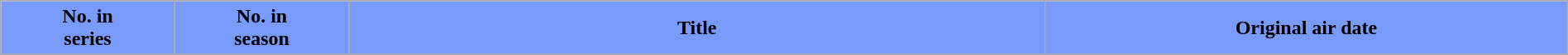<table class="wikitable plainrowheaders" style="width:100%">
<tr>
<th style="background:#789BFB;width:10%">No. in<br>series</th>
<th style="background:#789BFB;width:10%">No. in<br>season</th>
<th style="background:#789BFB;width:40%">Title</th>
<th style="background:#789BFB;width:30%">Original air date<br>








</th>
</tr>
</table>
